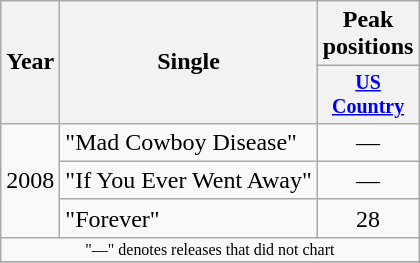<table class="wikitable" style="text-align:center;">
<tr>
<th rowspan="2">Year</th>
<th rowspan="2">Single</th>
<th colspan="1">Peak positions</th>
</tr>
<tr style="font-size:smaller;">
<th width="50"><a href='#'>US Country</a></th>
</tr>
<tr>
<td rowspan="3">2008</td>
<td align="left">"Mad Cowboy Disease"</td>
<td>—</td>
</tr>
<tr>
<td align="left">"If You Ever Went Away"</td>
<td>—</td>
</tr>
<tr>
<td align="left">"Forever"</td>
<td>28</td>
</tr>
<tr>
<td colspan="5" style="font-size:8pt">"—" denotes releases that did not chart</td>
</tr>
<tr>
</tr>
</table>
